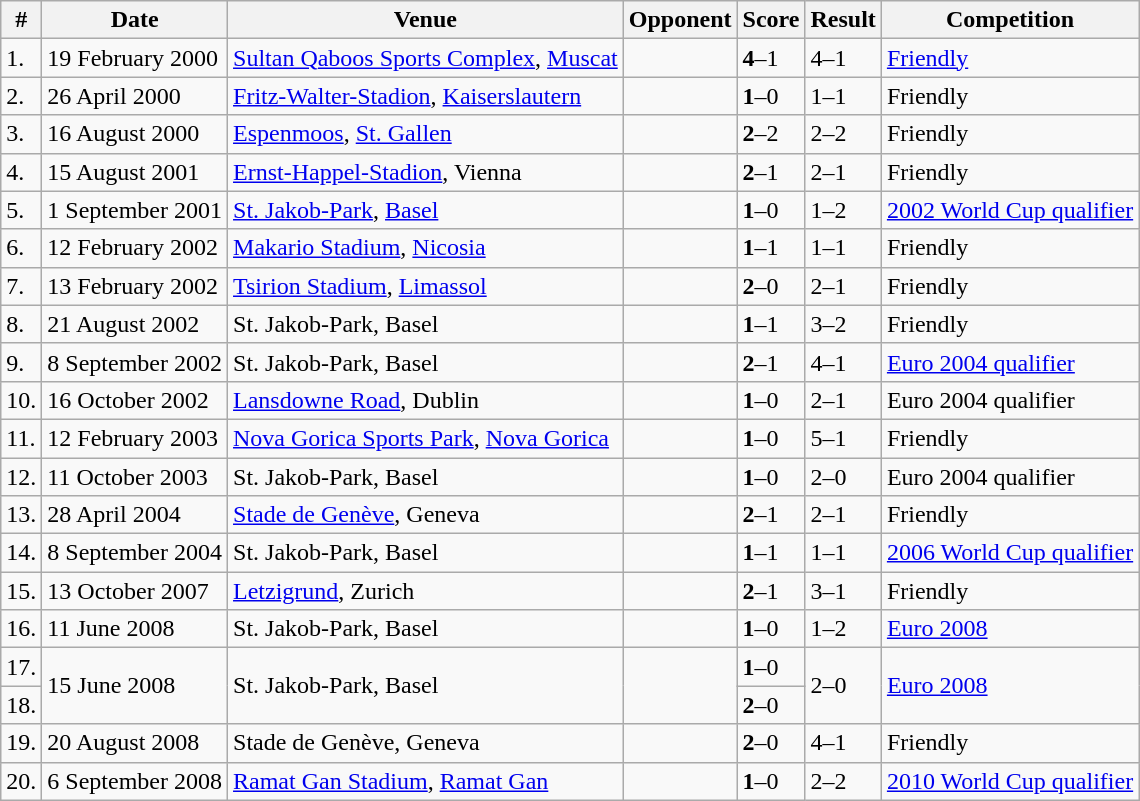<table class="wikitable">
<tr>
<th>#</th>
<th>Date</th>
<th>Venue</th>
<th>Opponent</th>
<th>Score</th>
<th>Result</th>
<th>Competition</th>
</tr>
<tr>
<td>1.</td>
<td>19 February 2000</td>
<td><a href='#'>Sultan Qaboos Sports Complex</a>, <a href='#'>Muscat</a></td>
<td></td>
<td><strong>4</strong>–1</td>
<td>4–1</td>
<td><a href='#'>Friendly</a></td>
</tr>
<tr>
<td>2.</td>
<td>26 April 2000</td>
<td><a href='#'>Fritz-Walter-Stadion</a>, <a href='#'>Kaiserslautern</a></td>
<td></td>
<td><strong>1</strong>–0</td>
<td>1–1</td>
<td>Friendly</td>
</tr>
<tr>
<td>3.</td>
<td>16 August 2000</td>
<td><a href='#'>Espenmoos</a>, <a href='#'>St. Gallen</a></td>
<td></td>
<td><strong>2</strong>–2</td>
<td>2–2</td>
<td>Friendly</td>
</tr>
<tr>
<td>4.</td>
<td>15 August 2001</td>
<td><a href='#'>Ernst-Happel-Stadion</a>, Vienna</td>
<td></td>
<td><strong>2</strong>–1</td>
<td>2–1</td>
<td>Friendly</td>
</tr>
<tr>
<td>5.</td>
<td>1 September 2001</td>
<td><a href='#'>St. Jakob-Park</a>, <a href='#'>Basel</a></td>
<td></td>
<td><strong>1</strong>–0</td>
<td>1–2</td>
<td><a href='#'>2002 World Cup qualifier</a></td>
</tr>
<tr>
<td>6.</td>
<td>12 February 2002</td>
<td><a href='#'>Makario Stadium</a>, <a href='#'>Nicosia</a></td>
<td></td>
<td><strong>1</strong>–1</td>
<td>1–1</td>
<td>Friendly</td>
</tr>
<tr>
<td>7.</td>
<td>13 February 2002</td>
<td><a href='#'>Tsirion Stadium</a>, <a href='#'>Limassol</a></td>
<td></td>
<td><strong>2</strong>–0</td>
<td>2–1</td>
<td>Friendly</td>
</tr>
<tr>
<td>8.</td>
<td>21 August 2002</td>
<td>St. Jakob-Park, Basel</td>
<td></td>
<td><strong>1</strong>–1</td>
<td>3–2</td>
<td>Friendly</td>
</tr>
<tr>
<td>9.</td>
<td>8 September 2002</td>
<td>St. Jakob-Park, Basel</td>
<td></td>
<td><strong>2</strong>–1</td>
<td>4–1</td>
<td><a href='#'>Euro 2004 qualifier</a></td>
</tr>
<tr>
<td>10.</td>
<td>16 October 2002</td>
<td><a href='#'>Lansdowne Road</a>, Dublin</td>
<td></td>
<td><strong>1</strong>–0</td>
<td>2–1</td>
<td>Euro 2004 qualifier</td>
</tr>
<tr>
<td>11.</td>
<td>12 February 2003</td>
<td><a href='#'>Nova Gorica Sports Park</a>, <a href='#'>Nova Gorica</a></td>
<td></td>
<td><strong>1</strong>–0</td>
<td>5–1</td>
<td>Friendly</td>
</tr>
<tr>
<td>12.</td>
<td>11 October 2003</td>
<td>St. Jakob-Park, Basel</td>
<td></td>
<td><strong>1</strong>–0</td>
<td>2–0</td>
<td>Euro 2004 qualifier</td>
</tr>
<tr>
<td>13.</td>
<td>28 April 2004</td>
<td><a href='#'>Stade de Genève</a>, Geneva</td>
<td></td>
<td><strong>2</strong>–1</td>
<td>2–1</td>
<td>Friendly</td>
</tr>
<tr>
<td>14.</td>
<td>8 September 2004</td>
<td>St. Jakob-Park, Basel</td>
<td></td>
<td><strong>1</strong>–1</td>
<td>1–1</td>
<td><a href='#'>2006 World Cup qualifier</a></td>
</tr>
<tr>
<td>15.</td>
<td>13 October 2007</td>
<td><a href='#'>Letzigrund</a>, Zurich</td>
<td></td>
<td><strong>2</strong>–1</td>
<td>3–1</td>
<td>Friendly</td>
</tr>
<tr>
<td>16.</td>
<td>11 June 2008</td>
<td>St. Jakob-Park, Basel</td>
<td></td>
<td><strong>1</strong>–0</td>
<td>1–2</td>
<td><a href='#'>Euro 2008</a></td>
</tr>
<tr>
<td>17.</td>
<td rowspan=2>15 June 2008</td>
<td rowspan=2>St. Jakob-Park, Basel</td>
<td rowspan=2></td>
<td><strong>1</strong>–0</td>
<td rowspan=2>2–0</td>
<td rowspan=2><a href='#'>Euro 2008</a></td>
</tr>
<tr>
<td>18.</td>
<td><strong>2</strong>–0</td>
</tr>
<tr>
<td>19.</td>
<td>20 August 2008</td>
<td>Stade de Genève, Geneva</td>
<td></td>
<td><strong>2</strong>–0</td>
<td>4–1</td>
<td>Friendly</td>
</tr>
<tr>
<td>20.</td>
<td>6 September 2008</td>
<td><a href='#'>Ramat Gan Stadium</a>, <a href='#'>Ramat Gan</a></td>
<td></td>
<td><strong>1</strong>–0</td>
<td>2–2</td>
<td><a href='#'>2010 World Cup qualifier</a></td>
</tr>
</table>
